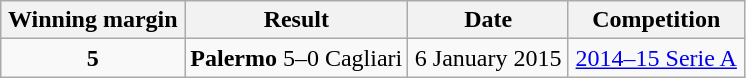<table class="wikitable sortable" style="text-align:center;">
<tr>
<th>Winning margin</th>
<th style="width:30%;">Result</th>
<th>Date</th>
<th>Competition</th>
</tr>
<tr>
<td><strong>5</strong></td>
<td><strong>Palermo</strong> 5–0 Cagliari</td>
<td>6 January 2015</td>
<td><a href='#'>2014–15 Serie A</a></td>
</tr>
</table>
